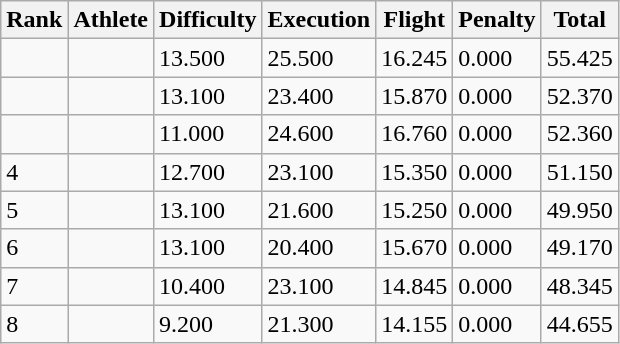<table class=wikitable>
<tr>
<th>Rank</th>
<th>Athlete</th>
<th>Difficulty</th>
<th>Execution</th>
<th>Flight</th>
<th>Penalty</th>
<th>Total</th>
</tr>
<tr>
<td></td>
<td align=left></td>
<td>13.500</td>
<td>25.500</td>
<td>16.245</td>
<td>0.000</td>
<td>55.425</td>
</tr>
<tr>
<td></td>
<td align=left></td>
<td>13.100</td>
<td>23.400</td>
<td>15.870</td>
<td>0.000</td>
<td>52.370</td>
</tr>
<tr>
<td></td>
<td align=left></td>
<td>11.000</td>
<td>24.600</td>
<td>16.760</td>
<td>0.000</td>
<td>52.360</td>
</tr>
<tr>
<td>4</td>
<td align=left></td>
<td>12.700</td>
<td>23.100</td>
<td>15.350</td>
<td>0.000</td>
<td>51.150</td>
</tr>
<tr>
<td>5</td>
<td align=left></td>
<td>13.100</td>
<td>21.600</td>
<td>15.250</td>
<td>0.000</td>
<td>49.950</td>
</tr>
<tr>
<td>6</td>
<td align=left></td>
<td>13.100</td>
<td>20.400</td>
<td>15.670</td>
<td>0.000</td>
<td>49.170</td>
</tr>
<tr>
<td>7</td>
<td align=left></td>
<td>10.400</td>
<td>23.100</td>
<td>14.845</td>
<td>0.000</td>
<td>48.345</td>
</tr>
<tr>
<td>8</td>
<td align=left></td>
<td>9.200</td>
<td>21.300</td>
<td>14.155</td>
<td>0.000</td>
<td>44.655</td>
</tr>
</table>
